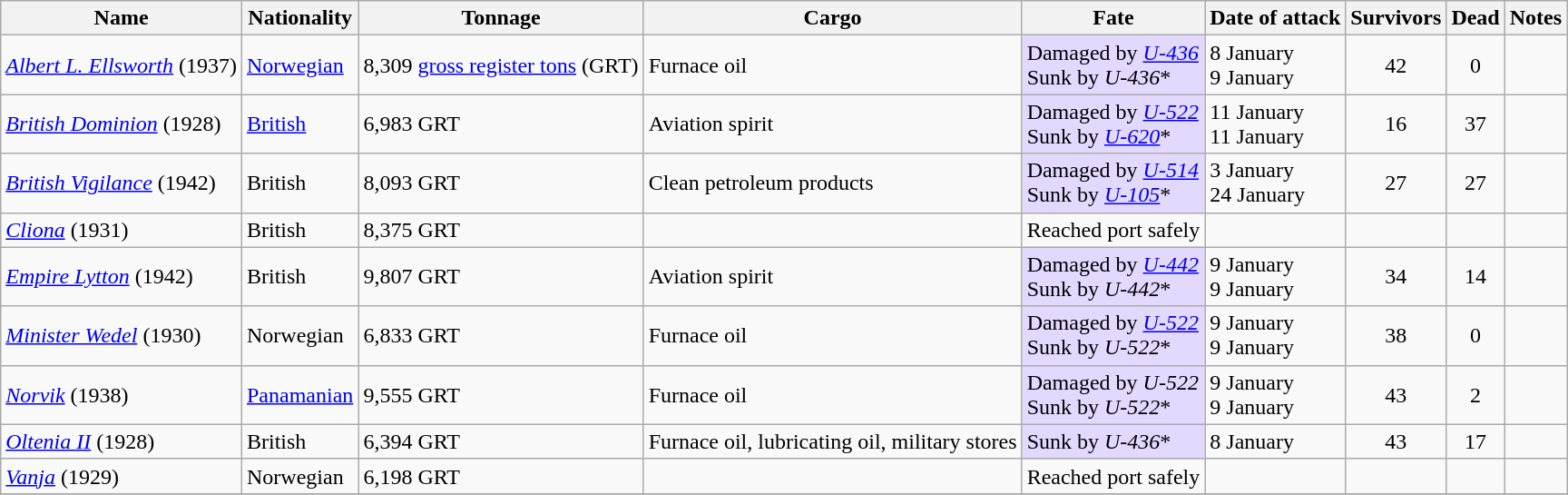<table class="wikitable sortable nowraplinks">
<tr>
<th>Name</th>
<th>Nationality</th>
<th>Tonnage</th>
<th>Cargo</th>
<th>Fate</th>
<th>Date of attack</th>
<th>Survivors</th>
<th>Dead</th>
<th class="unsortable">Notes</th>
</tr>
<tr>
<td><a href='#'><em>Albert L. Ellsworth</em></a> (1937)</td>
<td> <a href='#'>Norwegian</a></td>
<td>8,309 <a href='#'>gross register tons</a> (GRT)</td>
<td>Furnace oil</td>
<td style="background:#e3d9ff;">Damaged by <a href='#'><em>U-436</em></a><br>Sunk by <em>U-436</em>*</td>
<td>8 January<br>9 January</td>
<td align="center">42</td>
<td align="center">0</td>
<td></td>
</tr>
<tr>
<td><a href='#'><em>British Dominion</em></a> (1928)</td>
<td> <a href='#'>British</a></td>
<td>6,983 GRT</td>
<td>Aviation spirit</td>
<td style="background:#e3d9ff;">Damaged by <a href='#'><em>U-522</em></a><br>Sunk by <a href='#'><em>U-620</em></a>*</td>
<td>11 January<br>11 January</td>
<td align="center">16</td>
<td align="center">37</td>
<td></td>
</tr>
<tr>
<td><a href='#'><em>British Vigilance</em></a> (1942)</td>
<td> British</td>
<td>8,093 GRT</td>
<td>Clean petroleum products</td>
<td style="background:#e3d9ff;">Damaged by <a href='#'><em>U-514</em></a><br>Sunk by <a href='#'><em>U-105</em></a>*</td>
<td>3 January<br>24 January</td>
<td align="center">27</td>
<td align="center">27</td>
<td></td>
</tr>
<tr>
<td><a href='#'><em>Cliona</em></a> (1931)</td>
<td> British</td>
<td>8,375 GRT</td>
<td></td>
<td>Reached port safely</td>
<td></td>
<td></td>
<td></td>
<td></td>
</tr>
<tr>
<td><a href='#'><em>Empire Lytton</em></a> (1942)</td>
<td> British</td>
<td>9,807 GRT</td>
<td>Aviation spirit</td>
<td style="background:#e3d9ff;">Damaged by <a href='#'><em>U-442</em></a><br>Sunk by <em>U-442</em>*</td>
<td>9 January<br>9 January</td>
<td align="center">34</td>
<td align="center">14</td>
<td></td>
</tr>
<tr>
<td><a href='#'><em>Minister Wedel</em></a> (1930)</td>
<td> Norwegian</td>
<td>6,833 GRT</td>
<td>Furnace oil</td>
<td style="background:#e3d9ff;">Damaged by <a href='#'><em>U-522</em></a><br>Sunk by <em>U-522</em>*</td>
<td>9 January<br>9 January</td>
<td align="center">38</td>
<td align="center">0</td>
<td></td>
</tr>
<tr>
<td><a href='#'><em>Norvik</em></a> (1938)</td>
<td> <a href='#'>Panamanian</a></td>
<td>9,555 GRT</td>
<td>Furnace oil</td>
<td style="background:#e3d9ff;">Damaged by <em>U-522</em><br>Sunk by <em>U-522</em>*</td>
<td>9 January<br>9 January</td>
<td align="center">43</td>
<td align="center">2</td>
<td></td>
</tr>
<tr>
<td><a href='#'><em>Oltenia II</em></a> (1928)</td>
<td> British</td>
<td>6,394 GRT</td>
<td>Furnace oil, lubricating oil, military stores</td>
<td style="background:#e3d9ff;">Sunk by <em>U-436</em>*</td>
<td>8 January</td>
<td align="center">43</td>
<td align="center">17</td>
<td></td>
</tr>
<tr>
<td><a href='#'><em>Vanja</em></a> (1929)</td>
<td> Norwegian</td>
<td>6,198 GRT</td>
<td></td>
<td>Reached port safely</td>
<td></td>
<td></td>
<td></td>
<td></td>
</tr>
<tr>
</tr>
</table>
